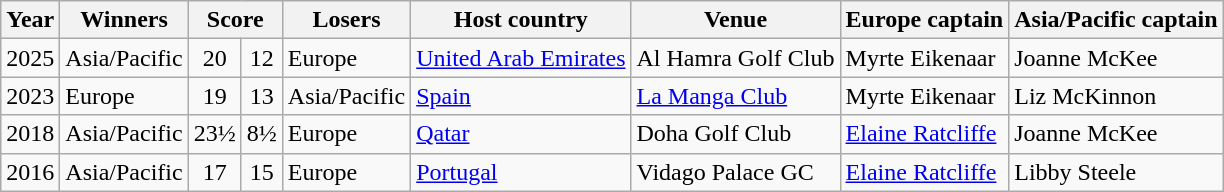<table class="wikitable plainrowheaders sortable">
<tr>
<th scope=col>Year</th>
<th scope=col>Winners</th>
<th colspan="2">Score</th>
<th scope=col>Losers</th>
<th scope=col>Host country</th>
<th scope=col>Venue</th>
<th scope=col>Europe captain</th>
<th scope=col>Asia/Pacific captain</th>
</tr>
<tr>
<td style=text-align:center>2025</td>
<td>Asia/Pacific</td>
<td align=center>20</td>
<td align=center>12</td>
<td>Europe</td>
<td><a href='#'>United Arab Emirates</a></td>
<td>Al Hamra Golf Club</td>
<td> Myrte Eikenaar</td>
<td> Joanne McKee</td>
</tr>
<tr>
<td style=text-align:center>2023</td>
<td>Europe</td>
<td align=center>19</td>
<td align=center>13</td>
<td>Asia/Pacific</td>
<td><a href='#'>Spain</a></td>
<td><a href='#'>La Manga Club</a></td>
<td> Myrte Eikenaar</td>
<td> Liz McKinnon</td>
</tr>
<tr>
<td style=text-align:center>2018</td>
<td>Asia/Pacific</td>
<td align=center>23½</td>
<td align=center>8½</td>
<td>Europe</td>
<td><a href='#'>Qatar</a></td>
<td>Doha Golf Club</td>
<td> <a href='#'>Elaine Ratcliffe</a></td>
<td> Joanne McKee</td>
</tr>
<tr>
<td style=text-align:center>2016</td>
<td>Asia/Pacific</td>
<td align=center>17</td>
<td align=center>15</td>
<td>Europe</td>
<td><a href='#'>Portugal</a></td>
<td>Vidago Palace GC</td>
<td> <a href='#'>Elaine Ratcliffe</a></td>
<td> Libby Steele</td>
</tr>
</table>
